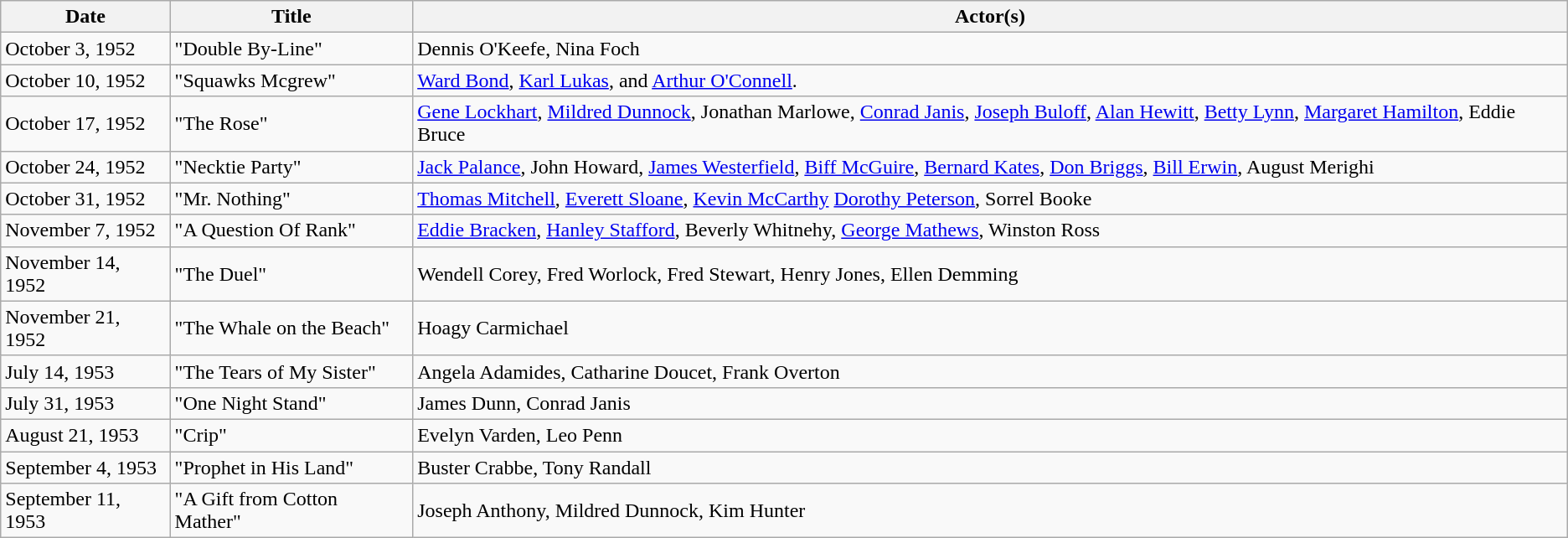<table class="wikitable">
<tr>
<th>Date</th>
<th>Title</th>
<th>Actor(s)</th>
</tr>
<tr>
<td>October 3, 1952</td>
<td>"Double By-Line"</td>
<td>Dennis O'Keefe, Nina Foch</td>
</tr>
<tr>
<td>October 10, 1952</td>
<td>"Squawks Mcgrew"</td>
<td><a href='#'>Ward Bond</a>, <a href='#'>Karl Lukas</a>, and <a href='#'>Arthur O'Connell</a>.</td>
</tr>
<tr>
<td>October 17, 1952</td>
<td>"The Rose"</td>
<td><a href='#'>Gene Lockhart</a>, <a href='#'>Mildred Dunnock</a>, Jonathan Marlowe, <a href='#'>Conrad Janis</a>, <a href='#'>Joseph Buloff</a>, <a href='#'>Alan Hewitt</a>, <a href='#'>Betty Lynn</a>, <a href='#'>Margaret Hamilton</a>, Eddie Bruce</td>
</tr>
<tr>
<td>October 24, 1952</td>
<td>"Necktie Party"</td>
<td><a href='#'>Jack Palance</a>, John Howard, <a href='#'>James Westerfield</a>, <a href='#'>Biff McGuire</a>, <a href='#'>Bernard Kates</a>, <a href='#'>Don Briggs</a>, <a href='#'>Bill Erwin</a>, August Merighi</td>
</tr>
<tr>
<td>October 31, 1952</td>
<td>"Mr. Nothing"</td>
<td><a href='#'>Thomas Mitchell</a>, <a href='#'>Everett Sloane</a>, <a href='#'>Kevin McCarthy</a> <a href='#'>Dorothy Peterson</a>, Sorrel Booke</td>
</tr>
<tr>
<td>November 7, 1952</td>
<td>"A Question Of Rank"</td>
<td><a href='#'>Eddie Bracken</a>, <a href='#'>Hanley Stafford</a>, Beverly Whitnehy, <a href='#'>George Mathews</a>, Winston Ross</td>
</tr>
<tr>
<td>November 14, 1952</td>
<td>"The Duel"</td>
<td>Wendell Corey, Fred Worlock, Fred Stewart, Henry Jones, Ellen Demming</td>
</tr>
<tr>
<td>November 21, 1952</td>
<td>"The Whale on the Beach"</td>
<td>Hoagy Carmichael</td>
</tr>
<tr>
<td>July 14, 1953</td>
<td>"The Tears of My Sister"</td>
<td>Angela Adamides, Catharine Doucet, Frank Overton</td>
</tr>
<tr>
<td>July 31, 1953</td>
<td>"One Night Stand"</td>
<td>James Dunn, Conrad Janis</td>
</tr>
<tr>
<td>August 21, 1953</td>
<td>"Crip"</td>
<td>Evelyn Varden, Leo Penn</td>
</tr>
<tr>
<td>September 4, 1953</td>
<td>"Prophet in His Land"</td>
<td>Buster Crabbe, Tony Randall</td>
</tr>
<tr>
<td>September 11, 1953</td>
<td>"A Gift from Cotton Mather"</td>
<td>Joseph Anthony, Mildred Dunnock, Kim Hunter</td>
</tr>
</table>
